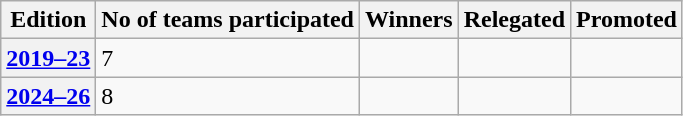<table class="wikitable">
<tr>
<th>Edition</th>
<th>No of teams participated</th>
<th>Winners</th>
<th>Relegated</th>
<th>Promoted</th>
</tr>
<tr>
<th scope="row"><a href='#'>2019–23</a></th>
<td>7</td>
<td></td>
<td></td>
<td></td>
</tr>
<tr>
<th scope="row"><a href='#'>2024–26</a></th>
<td>8</td>
<td></td>
<td></td>
<td></td>
</tr>
</table>
